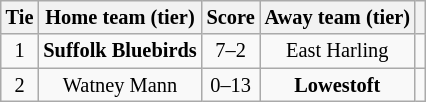<table class="wikitable" style="text-align:center; font-size:85%">
<tr>
<th>Tie</th>
<th>Home team (tier)</th>
<th>Score</th>
<th>Away team (tier)</th>
<th></th>
</tr>
<tr>
<td align="center">1</td>
<td><strong>Suffolk Bluebirds</strong></td>
<td align="center">7–2</td>
<td>East Harling</td>
<td></td>
</tr>
<tr>
<td align="center">2</td>
<td>Watney Mann</td>
<td align="center">0–13</td>
<td><strong>Lowestoft</strong></td>
<td></td>
</tr>
</table>
